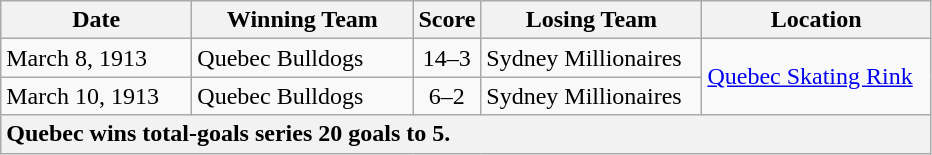<table class="wikitable">
<tr>
<th width="120">Date</th>
<th width="140">Winning Team</th>
<th width="5">Score</th>
<th width="140">Losing Team</th>
<th width="145">Location</th>
</tr>
<tr>
<td>March 8, 1913</td>
<td>Quebec Bulldogs</td>
<td align="center">14–3</td>
<td>Sydney Millionaires</td>
<td rowspan="2"><a href='#'>Quebec Skating Rink</a></td>
</tr>
<tr>
<td>March 10, 1913</td>
<td>Quebec Bulldogs</td>
<td align="center">6–2</td>
<td>Sydney Millionaires</td>
</tr>
<tr>
<th colspan="5" style="text-align:left;">Quebec wins total-goals series 20 goals to 5.</th>
</tr>
</table>
